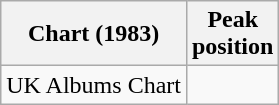<table class="wikitable sortable">
<tr>
<th>Chart (1983)</th>
<th>Peak<br>position</th>
</tr>
<tr>
<td>UK Albums Chart</td>
<td></td>
</tr>
</table>
